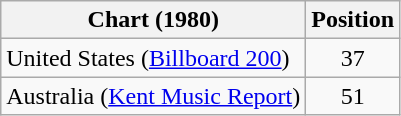<table class="wikitable">
<tr>
<th>Chart (1980)</th>
<th>Position</th>
</tr>
<tr>
<td>United States (<a href='#'>Billboard 200</a>)</td>
<td align="center">37</td>
</tr>
<tr>
<td>Australia (<a href='#'>Kent Music Report</a>)</td>
<td align="center">51</td>
</tr>
</table>
